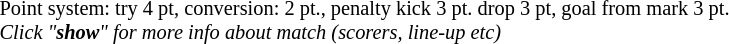<table width=100%>
<tr>
<td align=left width=60% style="font-size: 85%">Point system: try 4 pt, conversion: 2 pt., penalty kick 3 pt. drop 3 pt, goal from mark 3 pt. <br><em>Click "<strong>show</strong>" for more info about match (scorers, line-up etc)</em></td>
</tr>
</table>
